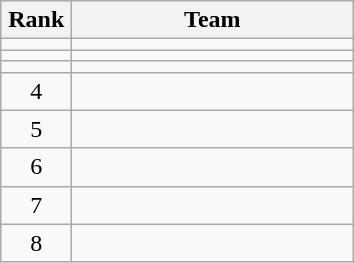<table class="wikitable" style="text-align: center;">
<tr>
<th width=40>Rank</th>
<th width=180>Team</th>
</tr>
<tr>
<td></td>
<td style="text-align:left;"></td>
</tr>
<tr>
<td></td>
<td style="text-align:left;"></td>
</tr>
<tr>
<td></td>
<td style="text-align:left;"></td>
</tr>
<tr>
<td>4</td>
<td style="text-align:left;"></td>
</tr>
<tr align=center>
<td>5</td>
<td style="text-align:left;"></td>
</tr>
<tr align=center>
<td>6</td>
<td style="text-align:left;"></td>
</tr>
<tr align=center>
<td>7</td>
<td style="text-align:left;"></td>
</tr>
<tr align=center>
<td>8</td>
<td style="text-align:left;"></td>
</tr>
</table>
